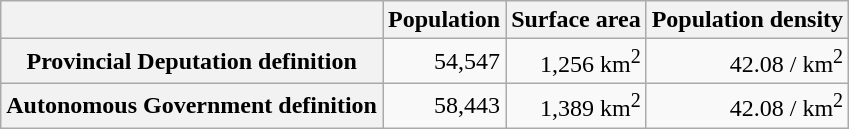<table class="wikitable" border="1">
<tr>
<th> </th>
<th>Population</th>
<th>Surface area</th>
<th>Population density</th>
</tr>
<tr>
<th>Provincial Deputation definition</th>
<td align="right">54,547</td>
<td align="right">1,256 km<sup>2</sup></td>
<td align="right">42.08 / km<sup>2</sup></td>
</tr>
<tr>
<th>Autonomous Government definition</th>
<td align="right">58,443</td>
<td align="right">1,389 km<sup>2</sup></td>
<td align="right">42.08 / km<sup>2</sup></td>
</tr>
</table>
